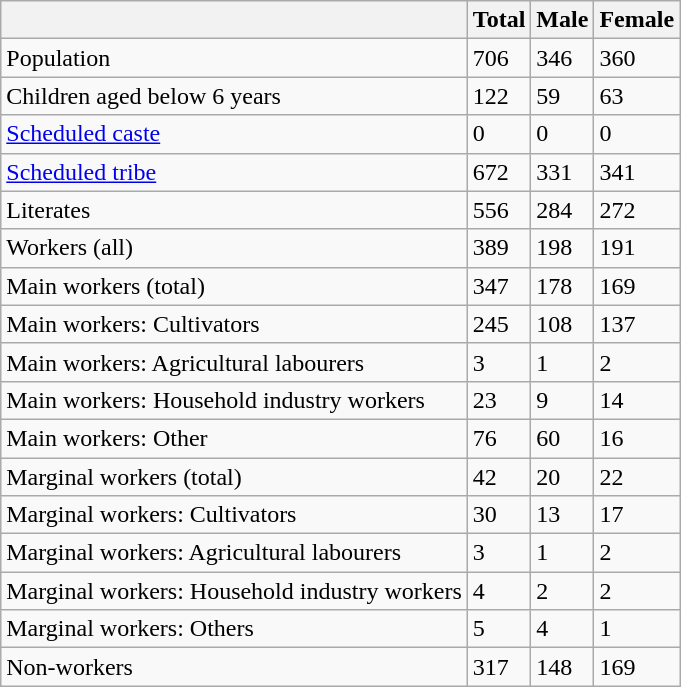<table class="wikitable sortable">
<tr>
<th></th>
<th>Total</th>
<th>Male</th>
<th>Female</th>
</tr>
<tr>
<td>Population</td>
<td>706</td>
<td>346</td>
<td>360</td>
</tr>
<tr>
<td>Children aged below 6 years</td>
<td>122</td>
<td>59</td>
<td>63</td>
</tr>
<tr>
<td><a href='#'>Scheduled caste</a></td>
<td>0</td>
<td>0</td>
<td>0</td>
</tr>
<tr>
<td><a href='#'>Scheduled tribe</a></td>
<td>672</td>
<td>331</td>
<td>341</td>
</tr>
<tr>
<td>Literates</td>
<td>556</td>
<td>284</td>
<td>272</td>
</tr>
<tr>
<td>Workers (all)</td>
<td>389</td>
<td>198</td>
<td>191</td>
</tr>
<tr>
<td>Main workers (total)</td>
<td>347</td>
<td>178</td>
<td>169</td>
</tr>
<tr>
<td>Main workers: Cultivators</td>
<td>245</td>
<td>108</td>
<td>137</td>
</tr>
<tr>
<td>Main workers: Agricultural labourers</td>
<td>3</td>
<td>1</td>
<td>2</td>
</tr>
<tr>
<td>Main workers: Household industry workers</td>
<td>23</td>
<td>9</td>
<td>14</td>
</tr>
<tr>
<td>Main workers: Other</td>
<td>76</td>
<td>60</td>
<td>16</td>
</tr>
<tr>
<td>Marginal workers (total)</td>
<td>42</td>
<td>20</td>
<td>22</td>
</tr>
<tr>
<td>Marginal workers: Cultivators</td>
<td>30</td>
<td>13</td>
<td>17</td>
</tr>
<tr>
<td>Marginal workers: Agricultural labourers</td>
<td>3</td>
<td>1</td>
<td>2</td>
</tr>
<tr>
<td>Marginal workers: Household industry workers</td>
<td>4</td>
<td>2</td>
<td>2</td>
</tr>
<tr>
<td>Marginal workers: Others</td>
<td>5</td>
<td>4</td>
<td>1</td>
</tr>
<tr>
<td>Non-workers</td>
<td>317</td>
<td>148</td>
<td>169</td>
</tr>
</table>
